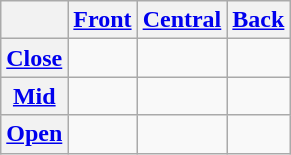<table class="wikitable" style="text-align:center">
<tr>
<th></th>
<th><a href='#'>Front</a></th>
<th><a href='#'>Central</a></th>
<th><a href='#'>Back</a></th>
</tr>
<tr>
<th><a href='#'>Close</a></th>
<td></td>
<td></td>
<td></td>
</tr>
<tr>
<th><a href='#'>Mid</a></th>
<td></td>
<td></td>
<td></td>
</tr>
<tr>
<th><a href='#'>Open</a></th>
<td></td>
<td></td>
<td></td>
</tr>
</table>
